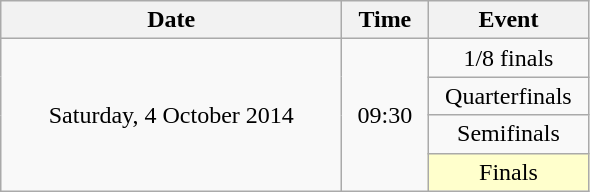<table class = "wikitable" style="text-align:center;">
<tr>
<th width=220>Date</th>
<th width=50>Time</th>
<th width=100>Event</th>
</tr>
<tr>
<td rowspan=4>Saturday, 4 October 2014</td>
<td rowspan=4>09:30</td>
<td>1/8 finals</td>
</tr>
<tr>
<td>Quarterfinals</td>
</tr>
<tr>
<td>Semifinals</td>
</tr>
<tr>
<td bgcolor=ffffcc>Finals</td>
</tr>
</table>
